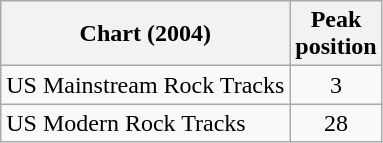<table class="wikitable">
<tr>
<th>Chart (2004)</th>
<th>Peak<br>position</th>
</tr>
<tr>
<td>US Mainstream Rock Tracks</td>
<td align="center">3</td>
</tr>
<tr>
<td>US Modern Rock Tracks</td>
<td align="center">28</td>
</tr>
</table>
